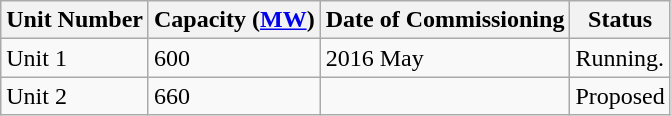<table class="sortable wikitable">
<tr>
<th>Unit Number</th>
<th>Capacity (<a href='#'>MW</a>)</th>
<th>Date of Commissioning</th>
<th>Status</th>
</tr>
<tr>
<td>Unit 1</td>
<td>600</td>
<td>2016 May</td>
<td>Running.</td>
</tr>
<tr>
<td>Unit 2</td>
<td>660</td>
<td></td>
<td>Proposed</td>
</tr>
</table>
